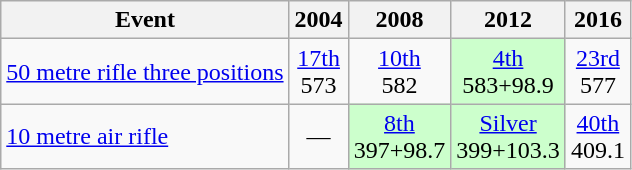<table class="wikitable" style="text-align: center">
<tr>
<th>Event</th>
<th>2004</th>
<th>2008</th>
<th>2012</th>
<th>2016</th>
</tr>
<tr>
<td align=left><a href='#'>50 metre rifle three positions</a></td>
<td><a href='#'>17th</a><br>573</td>
<td><a href='#'>10th</a><br>582</td>
<td style="background: #ccffcc"><a href='#'>4th</a><br>583+98.9</td>
<td><a href='#'>23rd</a><br>577</td>
</tr>
<tr>
<td align=left><a href='#'>10 metre air rifle</a></td>
<td>—</td>
<td style="background: #ccffcc"><a href='#'>8th</a><br>397+98.7</td>
<td style="background: #ccffcc"> <a href='#'>Silver</a><br>399+103.3</td>
<td><a href='#'>40th</a><br>409.1</td>
</tr>
</table>
